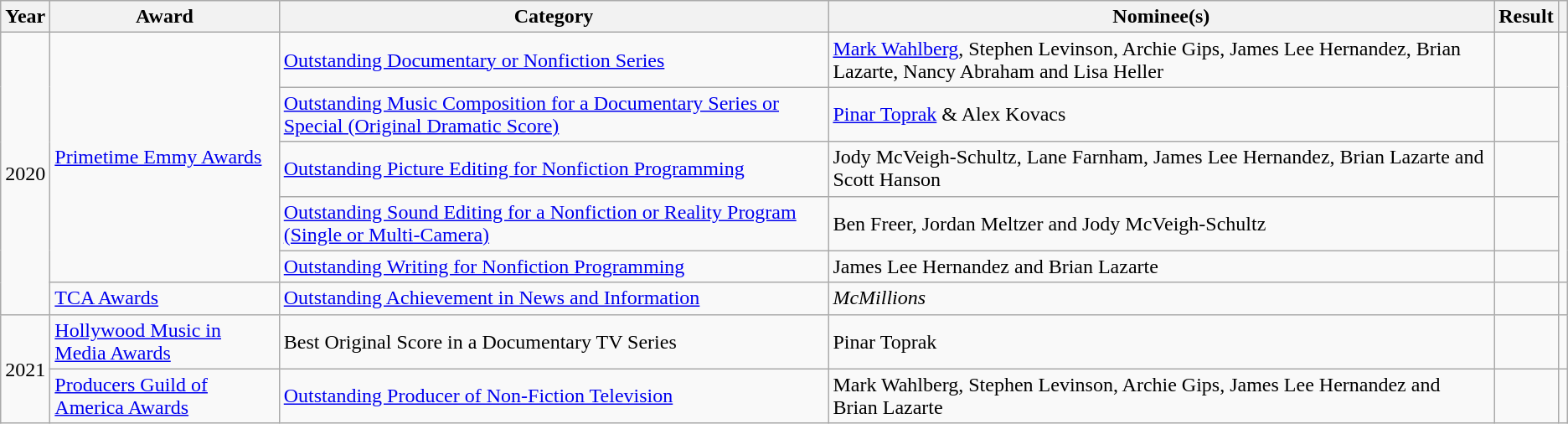<table class="wikitable sortable">
<tr>
<th>Year</th>
<th>Award</th>
<th>Category</th>
<th>Nominee(s)</th>
<th>Result</th>
<th></th>
</tr>
<tr>
<td rowspan="6" style="text-align:center;">2020</td>
<td rowspan="5"><a href='#'>Primetime Emmy Awards</a></td>
<td><a href='#'>Outstanding Documentary or Nonfiction Series</a></td>
<td><a href='#'>Mark Wahlberg</a>, Stephen Levinson, Archie Gips, James Lee Hernandez, Brian Lazarte, Nancy Abraham and Lisa Heller</td>
<td></td>
<td align="center" rowspan="5"></td>
</tr>
<tr>
<td><a href='#'>Outstanding Music Composition for a Documentary Series or Special (Original Dramatic Score)</a></td>
<td><a href='#'>Pinar Toprak</a> & Alex Kovacs </td>
<td></td>
</tr>
<tr>
<td><a href='#'>Outstanding Picture Editing for Nonfiction Programming</a></td>
<td>Jody McVeigh-Schultz, Lane Farnham, James Lee Hernandez, Brian Lazarte and Scott Hanson </td>
<td></td>
</tr>
<tr>
<td><a href='#'>Outstanding Sound Editing for a Nonfiction or Reality Program (Single or Multi-Camera)</a></td>
<td>Ben Freer, Jordan Meltzer and Jody McVeigh-Schultz </td>
<td></td>
</tr>
<tr>
<td><a href='#'>Outstanding Writing for Nonfiction Programming</a></td>
<td>James Lee Hernandez and Brian Lazarte </td>
<td></td>
</tr>
<tr>
<td><a href='#'>TCA Awards</a></td>
<td><a href='#'>Outstanding Achievement in News and Information</a></td>
<td><em>McMillions</em></td>
<td></td>
<td align="center"></td>
</tr>
<tr>
<td rowspan="2" style="text-align:center;">2021</td>
<td><a href='#'>Hollywood Music in Media Awards</a></td>
<td>Best Original Score in a Documentary TV Series</td>
<td>Pinar Toprak</td>
<td></td>
<td align="center"></td>
</tr>
<tr>
<td><a href='#'>Producers Guild of America Awards</a></td>
<td><a href='#'>Outstanding Producer of Non-Fiction Television</a></td>
<td>Mark Wahlberg, Stephen Levinson, Archie Gips, James Lee Hernandez and Brian Lazarte</td>
<td></td>
<td align="center"></td>
</tr>
</table>
